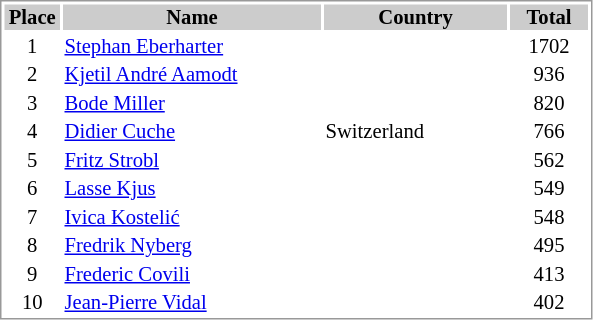<table border="0" style="border: 1px solid #999; background-color:#FFFFFF; text-align:left; font-size:86%; line-height:15px;">
<tr align="center" bgcolor="#CCCCCC">
<th width=35>Place</th>
<th width=170>Name</th>
<th width=120>Country</th>
<th width=50>Total</th>
</tr>
<tr>
<td align=center>1</td>
<td><a href='#'>Stephan Eberharter</a></td>
<td></td>
<td align=center>1702</td>
</tr>
<tr>
<td align=center>2</td>
<td><a href='#'>Kjetil André Aamodt</a></td>
<td></td>
<td align=center>936</td>
</tr>
<tr>
<td align=center>3</td>
<td><a href='#'>Bode Miller</a></td>
<td></td>
<td align=center>820</td>
</tr>
<tr>
<td align=center>4</td>
<td><a href='#'>Didier Cuche</a></td>
<td> Switzerland</td>
<td align=center>766</td>
</tr>
<tr>
<td align=center>5</td>
<td><a href='#'>Fritz Strobl</a></td>
<td></td>
<td align=center>562</td>
</tr>
<tr>
<td align=center>6</td>
<td><a href='#'>Lasse Kjus</a></td>
<td></td>
<td align=center>549</td>
</tr>
<tr>
<td align=center>7</td>
<td><a href='#'>Ivica Kostelić</a></td>
<td></td>
<td align=center>548</td>
</tr>
<tr>
<td align=center>8</td>
<td><a href='#'>Fredrik Nyberg</a></td>
<td></td>
<td align=center>495</td>
</tr>
<tr>
<td align=center>9</td>
<td><a href='#'>Frederic Covili</a></td>
<td></td>
<td align=center>413</td>
</tr>
<tr>
<td align=center>10</td>
<td><a href='#'>Jean-Pierre Vidal</a></td>
<td></td>
<td align=center>402</td>
</tr>
</table>
